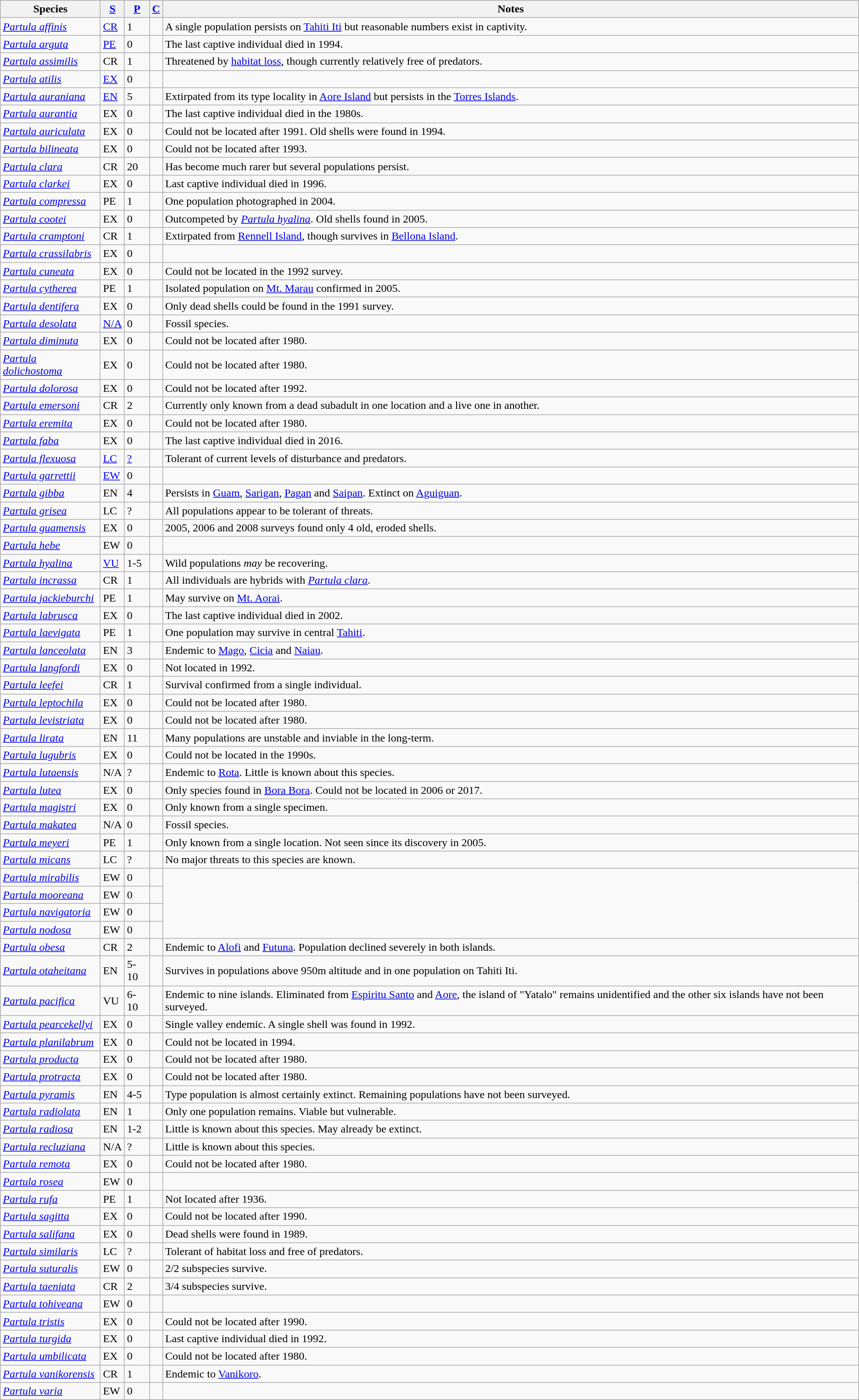<table class="wikitable">
<tr>
<th>Species</th>
<th><a href='#'>S</a></th>
<th><a href='#'>P</a></th>
<th><a href='#'>C</a></th>
<th>Notes</th>
</tr>
<tr>
<td><em><a href='#'>Partula affinis</a></em></td>
<td><a href='#'>CR</a></td>
<td>1</td>
<td></td>
<td>A single population persists on <a href='#'>Tahiti Iti</a> but reasonable numbers exist in captivity.</td>
</tr>
<tr>
<td><em><a href='#'>Partula arguta</a></em></td>
<td><a href='#'>PE</a></td>
<td>0</td>
<td></td>
<td>The last captive individual died in 1994.</td>
</tr>
<tr>
<td><em><a href='#'>Partula assimilis</a></em></td>
<td>CR</td>
<td>1</td>
<td></td>
<td>Threatened by <a href='#'>habitat loss</a>, though currently relatively free of predators.</td>
</tr>
<tr>
<td><em><a href='#'>Partula atilis</a></em></td>
<td><a href='#'>EX</a></td>
<td>0</td>
<td></td>
</tr>
<tr>
<td><em><a href='#'>Partula auraniana</a></em></td>
<td><a href='#'>EN</a></td>
<td>5</td>
<td></td>
<td>Extirpated from its type locality in <a href='#'>Aore Island</a> but persists in the <a href='#'>Torres Islands</a>.</td>
</tr>
<tr>
<td><em><a href='#'>Partula aurantia</a></em></td>
<td>EX</td>
<td>0</td>
<td></td>
<td>The last captive individual died in the 1980s.</td>
</tr>
<tr>
<td><em><a href='#'>Partula auriculata</a></em></td>
<td>EX</td>
<td>0</td>
<td></td>
<td>Could not be located after 1991. Old shells were found in 1994.</td>
</tr>
<tr>
<td><em><a href='#'>Partula bilineata</a></em></td>
<td>EX</td>
<td>0</td>
<td></td>
<td>Could not be located after 1993.</td>
</tr>
<tr>
<td><em><a href='#'>Partula clara</a></em></td>
<td>CR</td>
<td>20</td>
<td></td>
<td>Has become much rarer but several populations persist.</td>
</tr>
<tr>
<td><em><a href='#'>Partula clarkei</a></em></td>
<td>EX</td>
<td>0</td>
<td></td>
<td>Last captive individual died in 1996.</td>
</tr>
<tr>
<td><em><a href='#'>Partula compressa</a></em></td>
<td>PE</td>
<td>1</td>
<td></td>
<td>One population photographed in 2004.</td>
</tr>
<tr>
<td><em><a href='#'>Partula cootei</a></em></td>
<td>EX</td>
<td>0</td>
<td></td>
<td>Outcompeted by <em><a href='#'>Partula hyalina</a></em>. Old shells found in 2005.</td>
</tr>
<tr>
<td><em><a href='#'>Partula cramptoni</a></em></td>
<td>CR</td>
<td>1</td>
<td></td>
<td>Extirpated from <a href='#'>Rennell Island</a>, though survives in <a href='#'>Bellona Island</a>.</td>
</tr>
<tr>
<td><em><a href='#'>Partula crassilabris</a></em></td>
<td>EX</td>
<td>0</td>
<td></td>
</tr>
<tr>
<td><em><a href='#'>Partula cuneata</a></em></td>
<td>EX</td>
<td>0</td>
<td></td>
<td>Could not be located in the 1992 survey.</td>
</tr>
<tr>
<td><em><a href='#'>Partula cytherea</a></em></td>
<td>PE</td>
<td>1</td>
<td></td>
<td>Isolated population on <a href='#'>Mt. Marau</a> confirmed in 2005.</td>
</tr>
<tr>
<td><em><a href='#'>Partula dentifera</a></em></td>
<td>EX</td>
<td>0</td>
<td></td>
<td>Only dead shells could be found in the 1991 survey.</td>
</tr>
<tr>
<td><em><a href='#'>Partula desolata</a></em></td>
<td><a href='#'>N/A</a></td>
<td>0</td>
<td></td>
<td>Fossil species.</td>
</tr>
<tr>
<td><em><a href='#'>Partula diminuta</a></em></td>
<td>EX</td>
<td>0</td>
<td></td>
<td>Could not be located after 1980.</td>
</tr>
<tr>
<td><em><a href='#'>Partula dolichostoma</a></em></td>
<td>EX</td>
<td>0</td>
<td></td>
<td>Could not be located after 1980.</td>
</tr>
<tr>
<td><em><a href='#'>Partula dolorosa</a></em></td>
<td>EX</td>
<td>0</td>
<td></td>
<td>Could not be located after 1992.</td>
</tr>
<tr>
<td><em><a href='#'>Partula emersoni</a></em></td>
<td>CR</td>
<td>2</td>
<td></td>
<td>Currently only known from a dead subadult in one location and a live one in another.</td>
</tr>
<tr>
<td><em><a href='#'>Partula eremita</a></em></td>
<td>EX</td>
<td>0</td>
<td></td>
<td>Could not be located after 1980.</td>
</tr>
<tr>
<td><em><a href='#'>Partula faba</a></em></td>
<td>EX</td>
<td>0</td>
<td></td>
<td>The last captive individual died in 2016.</td>
</tr>
<tr>
<td><em><a href='#'>Partula flexuosa</a></em></td>
<td><a href='#'>LC</a></td>
<td><a href='#'>?</a></td>
<td></td>
<td>Tolerant of current levels of disturbance and predators.</td>
</tr>
<tr>
<td><em><a href='#'>Partula garrettii</a></em></td>
<td><a href='#'>EW</a></td>
<td>0</td>
<td></td>
</tr>
<tr>
<td><em><a href='#'>Partula gibba</a></em></td>
<td>EN</td>
<td>4</td>
<td></td>
<td>Persists in <a href='#'>Guam</a>, <a href='#'>Sarigan</a>, <a href='#'>Pagan</a> and <a href='#'>Saipan</a>. Extinct on <a href='#'>Aguiguan</a>.</td>
</tr>
<tr>
<td><em><a href='#'>Partula grisea</a></em></td>
<td>LC</td>
<td>?</td>
<td></td>
<td>All populations appear to be tolerant of threats.</td>
</tr>
<tr>
<td><em><a href='#'>Partula guamensis</a></em></td>
<td>EX</td>
<td>0</td>
<td></td>
<td>2005, 2006 and 2008 surveys found only 4 old, eroded shells.</td>
</tr>
<tr>
<td><em><a href='#'>Partula hebe</a></em></td>
<td>EW</td>
<td>0</td>
<td></td>
</tr>
<tr>
<td><em><a href='#'>Partula hyalina</a></em></td>
<td><a href='#'>VU</a></td>
<td>1-5</td>
<td></td>
<td>Wild populations <em>may</em> be recovering.</td>
</tr>
<tr>
<td><em><a href='#'>Partula incrassa</a></em></td>
<td>CR</td>
<td>1</td>
<td></td>
<td>All individuals are hybrids with <em><a href='#'>Partula clara</a></em>.</td>
</tr>
<tr>
<td><em><a href='#'>Partula jackieburchi</a></em></td>
<td>PE</td>
<td>1</td>
<td></td>
<td>May survive on <a href='#'>Mt. Aorai</a>.</td>
</tr>
<tr>
<td><em><a href='#'>Partula labrusca</a></em></td>
<td>EX</td>
<td>0</td>
<td></td>
<td>The last captive individual died in 2002.</td>
</tr>
<tr>
<td><em><a href='#'>Partula laevigata</a></em></td>
<td>PE</td>
<td>1</td>
<td></td>
<td>One population may survive in central <a href='#'>Tahiti</a>.</td>
</tr>
<tr>
<td><em><a href='#'>Partula lanceolata</a></em></td>
<td>EN</td>
<td>3</td>
<td></td>
<td>Endemic to <a href='#'>Mago</a>, <a href='#'>Cicia</a> and <a href='#'>Naiau</a>.</td>
</tr>
<tr>
<td><em><a href='#'>Partula langfordi</a></em></td>
<td>EX</td>
<td>0</td>
<td></td>
<td>Not located in 1992.</td>
</tr>
<tr>
<td><em><a href='#'>Partula leefei</a></em></td>
<td>CR</td>
<td>1</td>
<td></td>
<td>Survival confirmed from a single individual.</td>
</tr>
<tr>
<td><em><a href='#'>Partula leptochila</a></em></td>
<td>EX</td>
<td>0</td>
<td></td>
<td>Could not be located after 1980.</td>
</tr>
<tr>
<td><em><a href='#'>Partula levistriata</a></em></td>
<td>EX</td>
<td>0</td>
<td></td>
<td>Could not be located after 1980.</td>
</tr>
<tr>
<td><em><a href='#'>Partula lirata</a></em></td>
<td>EN</td>
<td>11</td>
<td></td>
<td>Many populations are unstable and inviable in the long-term.</td>
</tr>
<tr>
<td><em><a href='#'>Partula lugubris</a></em></td>
<td>EX</td>
<td>0</td>
<td></td>
<td>Could not be located in the 1990s.</td>
</tr>
<tr>
<td><em><a href='#'>Partula lutaensis</a></em></td>
<td>N/A</td>
<td>?</td>
<td></td>
<td>Endemic to <a href='#'>Rota</a>. Little is known about this species.</td>
</tr>
<tr>
<td><em><a href='#'>Partula lutea</a></em></td>
<td>EX</td>
<td>0</td>
<td></td>
<td>Only species found in <a href='#'>Bora Bora</a>. Could not be located in 2006 or 2017.</td>
</tr>
<tr>
<td><em><a href='#'>Partula magistri</a></em></td>
<td>EX</td>
<td>0</td>
<td></td>
<td>Only known from a single specimen.</td>
</tr>
<tr>
<td><em><a href='#'>Partula makatea</a></em></td>
<td>N/A</td>
<td>0</td>
<td></td>
<td>Fossil species.</td>
</tr>
<tr>
<td><em><a href='#'>Partula meyeri</a></em></td>
<td>PE</td>
<td>1</td>
<td></td>
<td>Only known from a single location. Not seen since its discovery in 2005.</td>
</tr>
<tr>
<td><em><a href='#'>Partula micans</a></em></td>
<td>LC</td>
<td>?</td>
<td></td>
<td>No major threats to this species are known.</td>
</tr>
<tr>
<td><em><a href='#'>Partula mirabilis</a></em></td>
<td>EW</td>
<td>0</td>
<td></td>
</tr>
<tr>
<td><em><a href='#'>Partula mooreana</a></em></td>
<td>EW</td>
<td>0</td>
<td></td>
</tr>
<tr>
<td><em><a href='#'>Partula navigatoria</a></em></td>
<td>EW</td>
<td>0</td>
<td></td>
</tr>
<tr>
<td><em><a href='#'>Partula nodosa</a></em></td>
<td>EW</td>
<td>0</td>
<td></td>
</tr>
<tr>
<td><em><a href='#'>Partula obesa</a></em></td>
<td>CR</td>
<td>2</td>
<td></td>
<td>Endemic to <a href='#'>Alofi</a> and <a href='#'>Futuna</a>. Population declined severely in both islands.</td>
</tr>
<tr>
<td><em><a href='#'>Partula otaheitana</a></em></td>
<td>EN</td>
<td>5-10</td>
<td></td>
<td>Survives in populations above 950m altitude and in one population on Tahiti Iti.</td>
</tr>
<tr>
<td><em><a href='#'>Partula pacifica</a></em></td>
<td>VU</td>
<td>6-10</td>
<td></td>
<td>Endemic to nine islands. Eliminated from <a href='#'>Espiritu Santo</a> and <a href='#'>Aore</a>, the island of "Yatalo" remains unidentified and the other six islands have not been surveyed.</td>
</tr>
<tr>
<td><em><a href='#'>Partula pearcekellyi</a></em></td>
<td>EX</td>
<td>0</td>
<td></td>
<td>Single valley endemic. A single shell was found in 1992.</td>
</tr>
<tr>
<td><em><a href='#'>Partula planilabrum</a></em></td>
<td>EX</td>
<td>0</td>
<td></td>
<td>Could not be located in 1994.</td>
</tr>
<tr>
<td><em><a href='#'>Partula producta</a></em></td>
<td>EX</td>
<td>0</td>
<td></td>
<td>Could not be located after 1980.</td>
</tr>
<tr>
<td><em><a href='#'>Partula protracta</a></em></td>
<td>EX</td>
<td>0</td>
<td></td>
<td>Could not be located after 1980.</td>
</tr>
<tr>
<td><em><a href='#'>Partula pyramis</a></em></td>
<td>EN</td>
<td>4-5</td>
<td></td>
<td>Type population is almost certainly extinct. Remaining populations have not been surveyed.</td>
</tr>
<tr>
<td><em><a href='#'>Partula radiolata</a></em></td>
<td>EN</td>
<td>1</td>
<td></td>
<td>Only one population remains. Viable but vulnerable.</td>
</tr>
<tr>
<td><em><a href='#'>Partula radiosa</a></em></td>
<td>EN</td>
<td>1-2</td>
<td></td>
<td>Little is known about this species. May already be extinct.</td>
</tr>
<tr>
<td><em><a href='#'>Partula recluziana</a></em></td>
<td>N/A</td>
<td>?</td>
<td></td>
<td>Little is known about this species.</td>
</tr>
<tr>
<td><em><a href='#'>Partula remota</a></em></td>
<td>EX</td>
<td>0</td>
<td></td>
<td>Could not be located after 1980.</td>
</tr>
<tr>
<td><em><a href='#'>Partula rosea</a></em></td>
<td>EW</td>
<td>0</td>
<td></td>
</tr>
<tr>
<td><em><a href='#'>Partula rufa</a></em></td>
<td>PE</td>
<td>1</td>
<td></td>
<td>Not located after 1936.</td>
</tr>
<tr>
<td><em><a href='#'>Partula sagitta</a></em></td>
<td>EX</td>
<td>0</td>
<td></td>
<td>Could not be located after 1990.</td>
</tr>
<tr>
<td><em><a href='#'>Partula salifana</a></em></td>
<td>EX</td>
<td>0</td>
<td></td>
<td>Dead shells were found in 1989.</td>
</tr>
<tr>
<td><em><a href='#'>Partula similaris</a></em></td>
<td>LC</td>
<td>?</td>
<td></td>
<td>Tolerant of habitat loss and free of predators.</td>
</tr>
<tr>
<td><em><a href='#'>Partula suturalis</a></em></td>
<td>EW</td>
<td>0</td>
<td></td>
<td>2/2 subspecies survive.</td>
</tr>
<tr>
<td><em><a href='#'>Partula taeniata</a></em></td>
<td>CR</td>
<td>2</td>
<td></td>
<td>3/4 subspecies survive.</td>
</tr>
<tr>
<td><em><a href='#'>Partula tohiveana</a></em></td>
<td>EW</td>
<td>0</td>
<td></td>
</tr>
<tr>
<td><em><a href='#'>Partula tristis</a></em></td>
<td>EX</td>
<td>0</td>
<td></td>
<td>Could not be located after 1990.</td>
</tr>
<tr>
<td><em><a href='#'>Partula turgida</a></em></td>
<td>EX</td>
<td>0</td>
<td></td>
<td>Last captive individual died in 1992.</td>
</tr>
<tr>
<td><em><a href='#'>Partula umbilicata</a></em></td>
<td>EX</td>
<td>0</td>
<td></td>
<td>Could not be located after 1980.</td>
</tr>
<tr>
<td><em><a href='#'>Partula vanikorensis</a></em></td>
<td>CR</td>
<td>1</td>
<td></td>
<td>Endemic to <a href='#'>Vanikoro</a>.</td>
</tr>
<tr>
<td><em><a href='#'>Partula varia</a></em></td>
<td>EW</td>
<td>0</td>
<td></td>
</tr>
</table>
